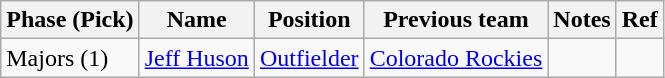<table class="wikitable sortable">
<tr>
<th>Phase (Pick)</th>
<th>Name</th>
<th>Position</th>
<th>Previous team</th>
<th>Notes</th>
<th>Ref</th>
</tr>
<tr>
<td>Majors (1)</td>
<td><a href='#'>Jeff Huson</a></td>
<td><a href='#'>Outfielder</a></td>
<td><a href='#'>Colorado Rockies</a></td>
<td></td>
<td></td>
</tr>
</table>
